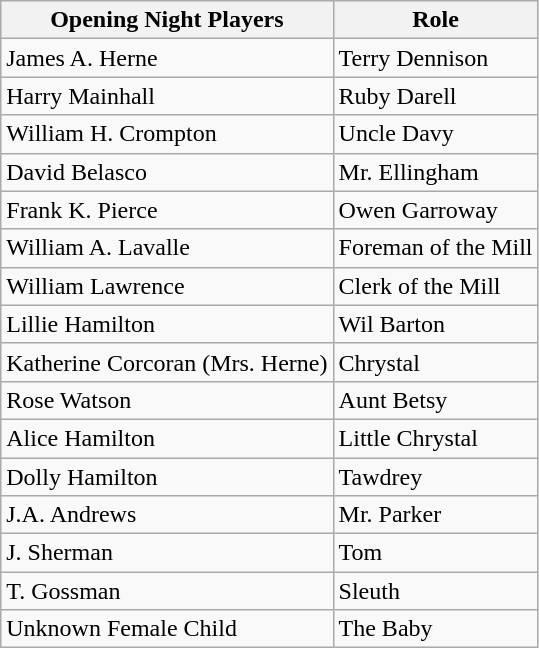<table class="wikitable">
<tr>
<th>Opening Night Players</th>
<th>Role</th>
</tr>
<tr>
<td>James A. Herne</td>
<td>Terry Dennison</td>
</tr>
<tr>
<td>Harry Mainhall</td>
<td>Ruby Darell</td>
</tr>
<tr>
<td>William H. Crompton</td>
<td>Uncle Davy</td>
</tr>
<tr>
<td>David Belasco</td>
<td>Mr. Ellingham</td>
</tr>
<tr>
<td>Frank K. Pierce</td>
<td>Owen Garroway</td>
</tr>
<tr>
<td>William A. Lavalle</td>
<td>Foreman of the Mill</td>
</tr>
<tr>
<td>William Lawrence</td>
<td>Clerk of the Mill</td>
</tr>
<tr>
<td>Lillie Hamilton</td>
<td>Wil Barton</td>
</tr>
<tr>
<td>Katherine Corcoran (Mrs. Herne)</td>
<td>Chrystal</td>
</tr>
<tr>
<td>Rose Watson</td>
<td>Aunt Betsy</td>
</tr>
<tr>
<td>Alice Hamilton</td>
<td>Little Chrystal</td>
</tr>
<tr>
<td>Dolly Hamilton</td>
<td>Tawdrey</td>
</tr>
<tr>
<td>J.A. Andrews</td>
<td>Mr. Parker</td>
</tr>
<tr>
<td>J. Sherman</td>
<td>Tom</td>
</tr>
<tr>
<td>T. Gossman</td>
<td>Sleuth</td>
</tr>
<tr>
<td>Unknown Female Child</td>
<td>The Baby</td>
</tr>
</table>
